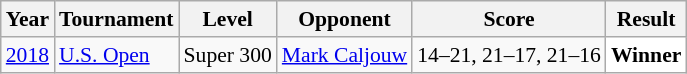<table class="sortable wikitable" style="font-size: 90%;">
<tr>
<th>Year</th>
<th>Tournament</th>
<th>Level</th>
<th>Opponent</th>
<th>Score</th>
<th>Result</th>
</tr>
<tr>
<td align="center"><a href='#'>2018</a></td>
<td align="left"><a href='#'>U.S. Open</a></td>
<td align="left">Super 300</td>
<td align="left"> <a href='#'>Mark Caljouw</a></td>
<td align="left">14–21, 21–17, 21–16</td>
<td style="text-align:left; background:white"> <strong>Winner</strong></td>
</tr>
</table>
